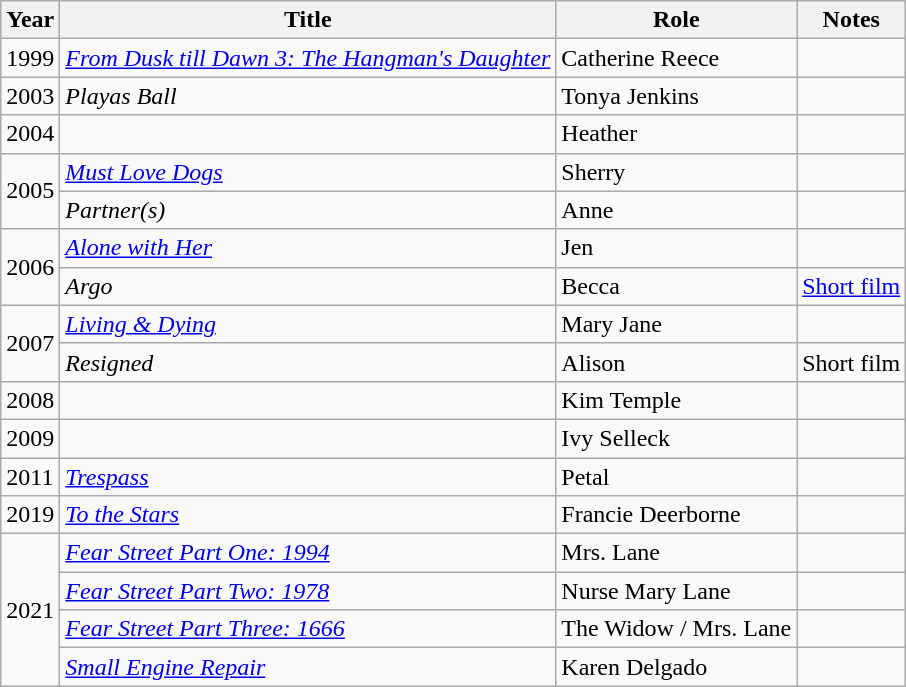<table class="wikitable sortable">
<tr>
<th>Year</th>
<th>Title</th>
<th>Role</th>
<th class="unsortable">Notes</th>
</tr>
<tr>
<td>1999</td>
<td><em><a href='#'>From Dusk till Dawn 3: The Hangman's Daughter</a></em></td>
<td>Catherine Reece</td>
<td></td>
</tr>
<tr>
<td>2003</td>
<td><em>Playas Ball</em></td>
<td>Tonya Jenkins</td>
<td></td>
</tr>
<tr>
<td>2004</td>
<td><em></em></td>
<td>Heather</td>
<td></td>
</tr>
<tr>
<td rowspan="2">2005</td>
<td><em><a href='#'>Must Love Dogs</a></em></td>
<td>Sherry</td>
<td></td>
</tr>
<tr>
<td><em>Partner(s)</em></td>
<td>Anne</td>
<td></td>
</tr>
<tr>
<td rowspan="2">2006</td>
<td><em><a href='#'>Alone with Her</a></em></td>
<td>Jen</td>
<td></td>
</tr>
<tr>
<td><em>Argo</em></td>
<td>Becca</td>
<td><a href='#'>Short film</a></td>
</tr>
<tr>
<td rowspan="2">2007</td>
<td><em><a href='#'>Living & Dying</a></em></td>
<td>Mary Jane</td>
<td></td>
</tr>
<tr>
<td><em>Resigned</em></td>
<td>Alison</td>
<td>Short film</td>
</tr>
<tr>
<td>2008</td>
<td><em></em></td>
<td>Kim Temple</td>
<td></td>
</tr>
<tr>
<td>2009</td>
<td><em></em></td>
<td>Ivy Selleck</td>
<td></td>
</tr>
<tr>
<td>2011</td>
<td><em><a href='#'>Trespass</a></em></td>
<td>Petal</td>
<td></td>
</tr>
<tr>
<td>2019</td>
<td><em><a href='#'>To the Stars</a></em></td>
<td>Francie Deerborne</td>
<td></td>
</tr>
<tr>
<td rowspan="4">2021</td>
<td><em><a href='#'>Fear Street Part One: 1994</a></em></td>
<td>Mrs. Lane</td>
<td></td>
</tr>
<tr>
<td><em><a href='#'>Fear Street Part Two: 1978</a></em></td>
<td>Nurse Mary Lane</td>
<td></td>
</tr>
<tr>
<td><em><a href='#'>Fear Street Part Three: 1666</a></em></td>
<td>The Widow / Mrs. Lane</td>
<td></td>
</tr>
<tr>
<td><em><a href='#'>Small Engine Repair</a></em></td>
<td>Karen Delgado</td>
<td></td>
</tr>
</table>
